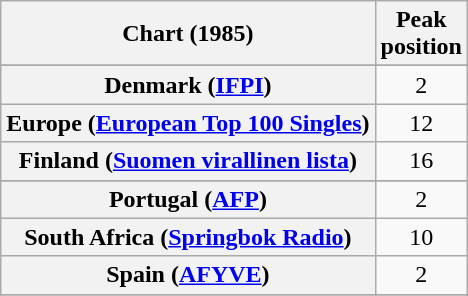<table class="wikitable sortable plainrowheaders" style="text-align:center">
<tr>
<th scope="col">Chart (1985)</th>
<th scope="col">Peak<br>position</th>
</tr>
<tr>
</tr>
<tr>
</tr>
<tr>
<th scope="row">Denmark (<a href='#'>IFPI</a>)</th>
<td>2</td>
</tr>
<tr>
<th scope="row">Europe (<a href='#'>European Top 100 Singles</a>)</th>
<td>12</td>
</tr>
<tr>
<th scope="row">Finland (<a href='#'>Suomen virallinen lista</a>)</th>
<td>16</td>
</tr>
<tr>
</tr>
<tr>
</tr>
<tr>
</tr>
<tr>
<th scope="row">Portugal (<a href='#'>AFP</a>)</th>
<td>2</td>
</tr>
<tr>
<th scope="row">South Africa (<a href='#'>Springbok Radio</a>)</th>
<td>10</td>
</tr>
<tr>
<th scope="row">Spain (<a href='#'>AFYVE</a>)</th>
<td>2</td>
</tr>
<tr>
</tr>
<tr>
</tr>
<tr>
</tr>
</table>
